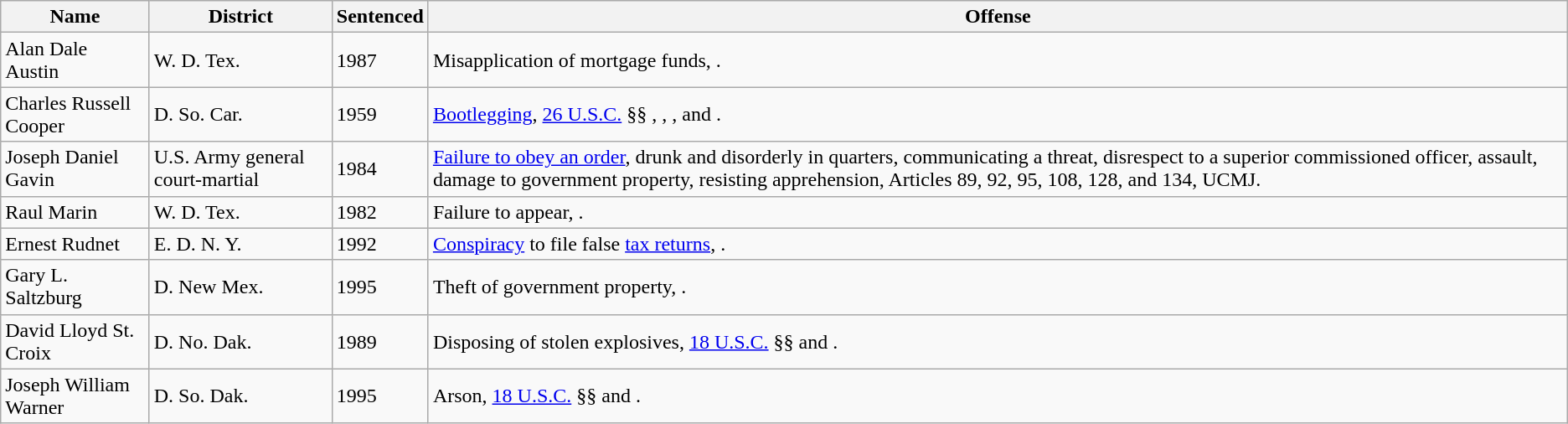<table class="wikitable">
<tr>
<th>Name</th>
<th>District</th>
<th>Sentenced</th>
<th>Offense</th>
</tr>
<tr>
<td>Alan Dale Austin</td>
<td>W. D. Tex.</td>
<td>1987</td>
<td>Misapplication of mortgage funds, .</td>
</tr>
<tr>
<td>Charles Russell Cooper</td>
<td>D. So. Car.</td>
<td>1959</td>
<td><a href='#'>Bootlegging</a>, <a href='#'>26 U.S.C.</a> §§ ,  ,  , and .</td>
</tr>
<tr>
<td>Joseph Daniel Gavin</td>
<td>U.S. Army general court-martial</td>
<td>1984</td>
<td><a href='#'>Failure to obey an order</a>, drunk and disorderly in quarters, communicating a threat, disrespect to a superior commissioned officer, assault, damage to government property, resisting apprehension, Articles 89, 92, 95, 108, 128, and 134, UCMJ.</td>
</tr>
<tr>
<td>Raul Marin</td>
<td>W. D. Tex.</td>
<td>1982</td>
<td>Failure to appear, .</td>
</tr>
<tr>
<td>Ernest Rudnet</td>
<td>E. D. N. Y.</td>
<td>1992</td>
<td><a href='#'>Conspiracy</a> to file false <a href='#'>tax returns</a>, .</td>
</tr>
<tr>
<td>Gary L. Saltzburg</td>
<td>D. New Mex.</td>
<td>1995</td>
<td>Theft of government property, .</td>
</tr>
<tr>
<td>David Lloyd St. Croix</td>
<td>D. No. Dak.</td>
<td>1989</td>
<td>Disposing of stolen explosives, <a href='#'>18 U.S.C.</a> §§  and .</td>
</tr>
<tr>
<td>Joseph William Warner</td>
<td>D. So. Dak.</td>
<td>1995</td>
<td>Arson, <a href='#'>18 U.S.C.</a> §§  and .</td>
</tr>
</table>
